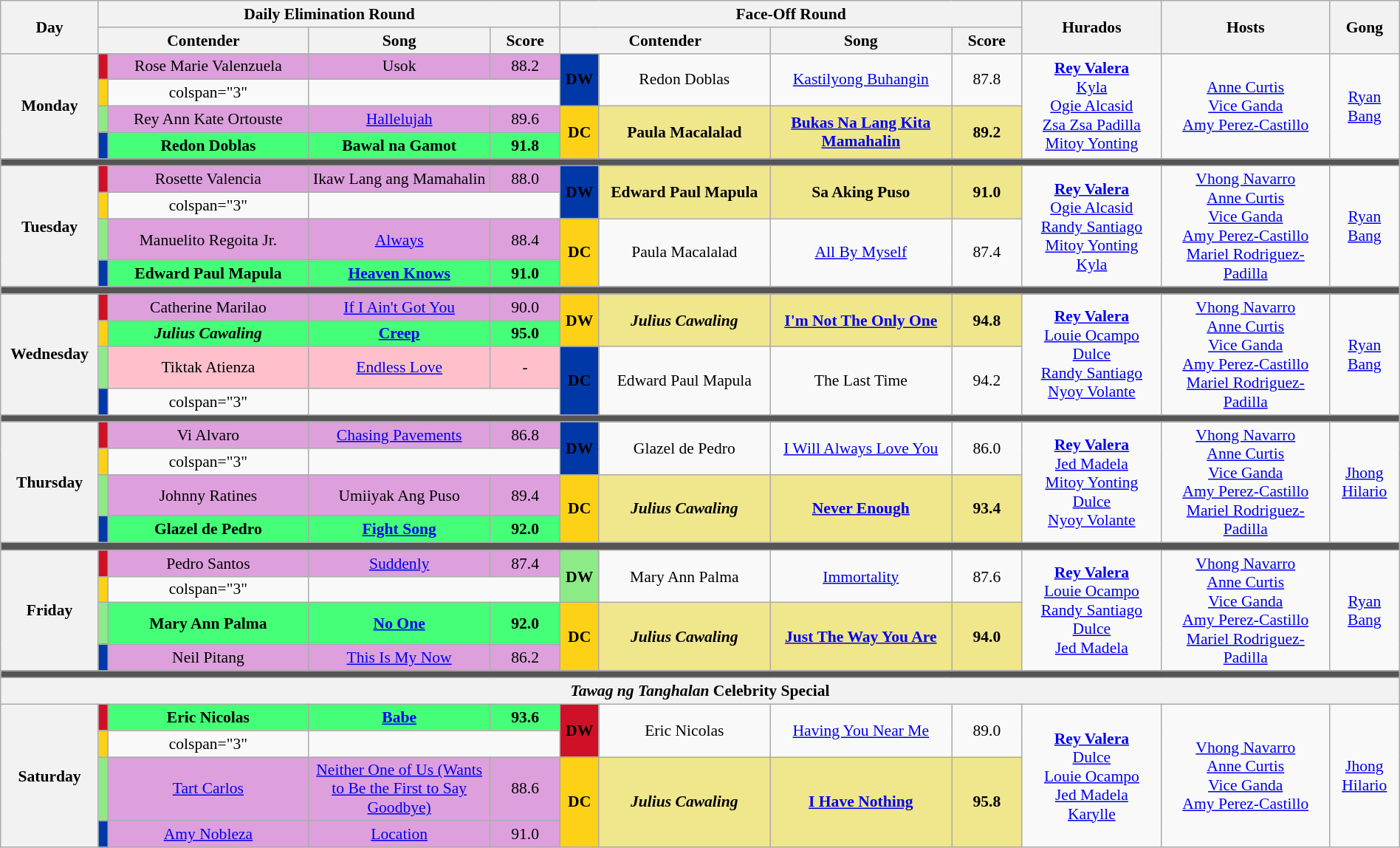<table class="wikitable mw-collapsible mw-collapsed" style="text-align:center; font-size:90%; width:100%;">
<tr>
<th rowspan="2" width="07%">Day</th>
<th colspan="4">Daily Elimination Round</th>
<th colspan="4">Face-Off Round</th>
<th rowspan="2" width="10%">Hurados</th>
<th rowspan="2" width="12%">Hosts</th>
<th rowspan="2" width="05%">Gong</th>
</tr>
<tr>
<th width="15%"  colspan=2>Contender</th>
<th width="13%">Song</th>
<th width="05%">Score</th>
<th width="15%"  colspan=2>Contender</th>
<th width="13%">Song</th>
<th width="05%">Score</th>
</tr>
<tr>
<th rowspan="4">Monday<br><small></small></th>
<th style="background-color:#CE1126;"></th>
<td style="background:Plum;">Rose Marie Valenzuela</td>
<td style="background:Plum;">Usok</td>
<td style="background:Plum;">88.2</td>
<th rowspan="2" style="background-color:#0038A8;">DW</th>
<td rowspan="2">Redon Doblas</td>
<td rowspan="2"><a href='#'>Kastilyong Buhangin</a></td>
<td rowspan="2">87.8</td>
<td rowspan="4"><strong><a href='#'>Rey Valera</a></strong><br><a href='#'>Kyla</a><br><a href='#'>Ogie Alcasid</a><br><a href='#'>Zsa Zsa Padilla</a><br><a href='#'>Mitoy Yonting</a></td>
<td rowspan="4"><a href='#'>Anne Curtis</a><br><a href='#'>Vice Ganda</a><br><a href='#'>Amy Perez-Castillo</a></td>
<td rowspan="4"><a href='#'>Ryan Bang</a></td>
</tr>
<tr>
<th style="background-color:#FCD116;"></th>
<td>colspan="3" </td>
</tr>
<tr>
<th style="background-color:#8deb87;"></th>
<td style="background:Plum;">Rey Ann Kate Ortouste</td>
<td style="background:Plum;"><a href='#'>Hallelujah</a></td>
<td style="background:Plum;">89.6</td>
<th rowspan="2" style="background-color:#FCD116;">DC</th>
<td rowspan="2" style="background:khaki;"><strong>Paula Macalalad</strong></td>
<td rowspan="2" style="background:khaki;"><strong><a href='#'>Bukas Na Lang Kita Mamahalin</a></strong></td>
<td rowspan="2" style="background:khaki;"><strong>89.2</strong></td>
</tr>
<tr>
<th style="background-color:#0038A8;"></th>
<td style="background:#44ff77;"><strong>Redon Doblas</strong></td>
<td style="background:#44ff77;"><strong>Bawal na Gamot</strong></td>
<td style="background:#44ff77;"><strong>91.8</strong></td>
</tr>
<tr>
<th colspan="12" style="background:#555;"></th>
</tr>
<tr>
<th rowspan="4">Tuesday<br><small></small></th>
<th style="background-color:#CE1126;"></th>
<td style="background:Plum;">Rosette Valencia</td>
<td style="background:Plum;">Ikaw Lang ang Mamahalin</td>
<td style="background:Plum;">88.0</td>
<th rowspan="2" style="background-color:#0038A8;">DW</th>
<td rowspan="2" style="background:khaki;"><strong>Edward Paul Mapula</strong></td>
<td rowspan="2" style="background:khaki;"><strong>Sa Aking Puso</strong></td>
<td rowspan="2" style="background:khaki;"><strong>91.0</strong></td>
<td rowspan="4"><strong><a href='#'>Rey Valera</a></strong><br><a href='#'>Ogie Alcasid</a><br><a href='#'>Randy Santiago</a><br><a href='#'>Mitoy Yonting</a><br><a href='#'>Kyla</a></td>
<td rowspan="4"><a href='#'>Vhong Navarro</a><br><a href='#'>Anne Curtis</a><br><a href='#'>Vice Ganda</a><br><a href='#'>Amy Perez-Castillo</a><br><a href='#'>Mariel Rodriguez-Padilla</a></td>
<td rowspan="4"><a href='#'>Ryan Bang</a></td>
</tr>
<tr>
<th style="background-color:#FCD116;"></th>
<td>colspan="3" </td>
</tr>
<tr>
<th style="background-color:#8deb87;"></th>
<td style="background:Plum;">Manuelito Regoita Jr.</td>
<td style="background:Plum;"><a href='#'>Always</a></td>
<td style="background:Plum;">88.4</td>
<th rowspan="2" style="background-color:#FCD116;">DC</th>
<td rowspan="2">Paula Macalalad</td>
<td rowspan="2"><a href='#'>All By Myself</a></td>
<td rowspan="2">87.4</td>
</tr>
<tr>
<th style="background-color:#0038A8;"></th>
<td style="background:#44ff77;"><strong>Edward Paul Mapula</strong></td>
<td style="background:#44ff77;"><strong><a href='#'>Heaven Knows</a></strong></td>
<td style="background:#44ff77;"><strong>91.0</strong></td>
</tr>
<tr>
<th colspan="12" style="background:#555;"></th>
</tr>
<tr>
<th rowspan="4">Wednesday<br><small></small></th>
<th style="background-color:#CE1126;"></th>
<td style="background:Plum;">Catherine Marilao</td>
<td style="background:Plum;"><a href='#'>If I Ain't Got You</a></td>
<td style="background:Plum;">90.0</td>
<th rowspan="2" style="background-color:#FCD116;">DW</th>
<td rowspan="2" style="background:khaki;"><strong><em>Julius Cawaling</em></strong></td>
<td rowspan="2" style="background:khaki;"><strong><a href='#'>I'm Not The Only One</a></strong></td>
<td rowspan="2" style="background:khaki;"><strong>94.8</strong></td>
<td rowspan="4"><strong><a href='#'>Rey Valera</a></strong><br><a href='#'>Louie Ocampo</a><br><a href='#'>Dulce</a><br><a href='#'>Randy Santiago</a><br><a href='#'>Nyoy Volante</a></td>
<td rowspan="4"><a href='#'>Vhong Navarro</a><br><a href='#'>Anne Curtis</a><br><a href='#'>Vice Ganda</a><br><a href='#'>Amy Perez-Castillo</a><br><a href='#'>Mariel Rodriguez-Padilla</a></td>
<td rowspan="4"><a href='#'>Ryan Bang</a></td>
</tr>
<tr>
<th style="background-color:#FCD116;"></th>
<td style="background:#44ff77;"><strong><em>Julius Cawaling</em></strong></td>
<td style="background:#44ff77;"><strong><a href='#'>Creep</a></strong></td>
<td style="background:#44ff77;"><strong>95.0</strong></td>
</tr>
<tr>
<th style="background-color:#8deb87;"></th>
<td style="background:pink;">Tiktak Atienza</td>
<td style="background:pink;"><a href='#'>Endless Love</a></td>
<td style="background:pink;">-</td>
<th rowspan="2" style="background-color:#0038A8;">DC</th>
<td rowspan="2">Edward Paul Mapula</td>
<td rowspan="2">The Last Time</td>
<td rowspan="2">94.2</td>
</tr>
<tr>
<th style="background-color:#0038A8;"></th>
<td>colspan="3" </td>
</tr>
<tr>
<th colspan="12" style="background:#555;"></th>
</tr>
<tr>
<th rowspan="4">Thursday<br><small></small></th>
<th style="background-color:#CE1126;"></th>
<td style="background:Plum;">Vi Alvaro</td>
<td style="background:Plum;"><a href='#'>Chasing Pavements</a></td>
<td style="background:Plum;">86.8</td>
<th rowspan="2" style="background-color:#0038A8;">DW</th>
<td rowspan="2">Glazel de Pedro</td>
<td rowspan="2"><a href='#'>I Will Always Love You</a></td>
<td rowspan="2">86.0</td>
<td rowspan="4"><strong><a href='#'>Rey Valera</a></strong><br><a href='#'>Jed Madela</a><br><a href='#'>Mitoy Yonting</a><br><a href='#'>Dulce</a><br><a href='#'>Nyoy Volante</a></td>
<td rowspan="4"><a href='#'>Vhong Navarro</a><br><a href='#'>Anne Curtis</a><br><a href='#'>Vice Ganda</a><br><a href='#'>Amy Perez-Castillo</a><br><a href='#'>Mariel Rodriguez-Padilla</a></td>
<td rowspan="4"><a href='#'>Jhong Hilario</a></td>
</tr>
<tr>
<th style="background-color:#FCD116;"></th>
<td>colspan="3" </td>
</tr>
<tr>
<th style="background-color:#8deb87;"></th>
<td style="background:Plum;">Johnny Ratines</td>
<td style="background:Plum;">Umiiyak Ang Puso</td>
<td style="background:Plum;">89.4</td>
<th rowspan="2" style="background-color:#FCD116;">DC</th>
<td rowspan="2" style="background:khaki;"><strong><em>Julius Cawaling</em></strong></td>
<td rowspan="2" style="background:khaki;"><strong><a href='#'>Never Enough</a></strong></td>
<td rowspan="2" style="background:khaki;"><strong>93.4</strong></td>
</tr>
<tr>
<th style="background-color:#0038A8;"></th>
<td style="background:#44ff77;"><strong>Glazel de Pedro</strong></td>
<td style="background:#44ff77;"><strong><a href='#'>Fight Song</a></strong></td>
<td style="background:#44ff77;"><strong>92.0</strong></td>
</tr>
<tr>
<th colspan="12" style="background:#555;"></th>
</tr>
<tr>
<th rowspan="4">Friday<br><small></small></th>
<th style="background-color:#CE1126;"></th>
<td style="background:Plum;">Pedro Santos</td>
<td style="background:Plum;"><a href='#'>Suddenly</a></td>
<td style="background:Plum;">87.4</td>
<th rowspan="2" style="background-color:#8deb87;">DW</th>
<td rowspan="2">Mary Ann Palma</td>
<td rowspan="2"><a href='#'>Immortality</a></td>
<td rowspan="2">87.6</td>
<td rowspan="4"><strong><a href='#'>Rey Valera</a></strong><br><a href='#'>Louie Ocampo</a><br><a href='#'>Randy Santiago</a><br><a href='#'>Dulce</a><br><a href='#'>Jed Madela</a></td>
<td rowspan="4"><a href='#'>Vhong Navarro</a><br><a href='#'>Anne Curtis</a><br><a href='#'>Vice Ganda</a><br><a href='#'>Amy Perez-Castillo</a><br><a href='#'>Mariel Rodriguez-Padilla</a></td>
<td rowspan="4"><a href='#'>Ryan Bang</a></td>
</tr>
<tr>
<th style="background-color:#FCD116;"></th>
<td>colspan="3" </td>
</tr>
<tr>
<th style="background-color:#8deb87;"></th>
<td style="background:#44ff77;"><strong>Mary Ann Palma</strong></td>
<td style="background:#44ff77;"><strong><a href='#'>No One</a></strong></td>
<td style="background:#44ff77;"><strong>92.0</strong></td>
<th rowspan="2" style="background-color:#FCD116;">DC</th>
<td rowspan="2" style="background:khaki;"><strong><em>Julius Cawaling</em></strong></td>
<td rowspan="2" style="background:khaki;"><strong><a href='#'>Just The Way You Are</a></strong></td>
<td rowspan="2" style="background:khaki;"><strong>94.0</strong></td>
</tr>
<tr>
<th style="background-color:#0038A8;"></th>
<td style="background:Plum;">Neil Pitang</td>
<td style="background:Plum;"><a href='#'>This Is My Now</a></td>
<td style="background:Plum;">86.2</td>
</tr>
<tr>
<th colspan="12" style="background:#555;"></th>
</tr>
<tr>
<th colspan="12"><em>Tawag ng Tanghalan</em> Celebrity Special</th>
</tr>
<tr>
<th rowspan="4">Saturday<br><small></small></th>
<th style="background-color:#CE1126;"></th>
<td style="background:#44ff77;"><strong>Eric Nicolas</strong></td>
<td style="background:#44ff77;"><strong><a href='#'>Babe</a></strong></td>
<td style="background:#44ff77;"><strong>93.6</strong></td>
<th rowspan="2" style="background-color:#CE1126;">DW</th>
<td rowspan="2">Eric Nicolas</td>
<td rowspan="2"><a href='#'>Having You Near Me</a></td>
<td rowspan="2">89.0</td>
<td rowspan="4"><strong><a href='#'>Rey Valera</a></strong><br><a href='#'>Dulce</a><br><a href='#'>Louie Ocampo</a><br><a href='#'>Jed Madela</a><br><a href='#'>Karylle</a></td>
<td rowspan="4"><a href='#'>Vhong Navarro</a><br><a href='#'>Anne Curtis</a><br><a href='#'>Vice Ganda</a><br><a href='#'>Amy Perez-Castillo</a></td>
<td rowspan="4"><a href='#'>Jhong Hilario</a></td>
</tr>
<tr>
<th style="background-color:#FCD116;"></th>
<td>colspan="3" </td>
</tr>
<tr>
<th style="background-color:#8deb87;"></th>
<td style="background:Plum;"><a href='#'>Tart Carlos</a></td>
<td style="background:Plum;"><a href='#'>Neither One of Us (Wants to Be the First to Say Goodbye)</a></td>
<td style="background:Plum;">88.6</td>
<th rowspan="2" style="background-color:#FCD116;">DC</th>
<td rowspan="2" style="background:khaki;"><strong><em>Julius Cawaling</em></strong></td>
<td rowspan="2" style="background:khaki;"><strong><a href='#'>I Have Nothing</a></strong></td>
<td rowspan="2" style="background:khaki;"><strong>95.8</strong></td>
</tr>
<tr>
<th style="background-color:#0038A8;"></th>
<td style="background:Plum;"><a href='#'>Amy Nobleza</a></td>
<td style="background:Plum;"><a href='#'>Location</a></td>
<td style="background:Plum;">91.0</td>
</tr>
</table>
